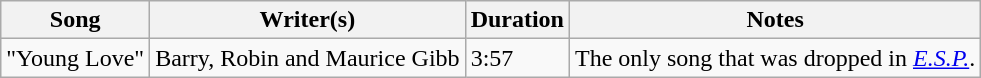<table class="wikitable">
<tr>
<th>Song</th>
<th>Writer(s)</th>
<th>Duration</th>
<th>Notes</th>
</tr>
<tr>
<td>"Young Love"</td>
<td>Barry, Robin and Maurice Gibb</td>
<td>3:57</td>
<td>The only song that was dropped in <em><a href='#'>E.S.P.</a></em>.</td>
</tr>
</table>
